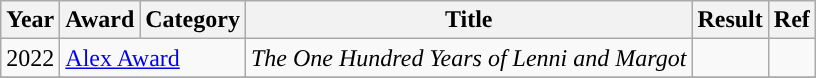<table class="wikitable sortable">
<tr>
<th>Year</th>
<th>Award</th>
<th>Category</th>
<th>Title</th>
<th>Result</th>
<th>Ref</th>
</tr>
<tr>
<td>2022</td>
<td colspan="2"><a href='#'>Alex Award</a></td>
<td><em>The One Hundred Years of Lenni and Margot</em></td>
<td></td>
<td></td>
</tr>
<tr>
</tr>
</table>
